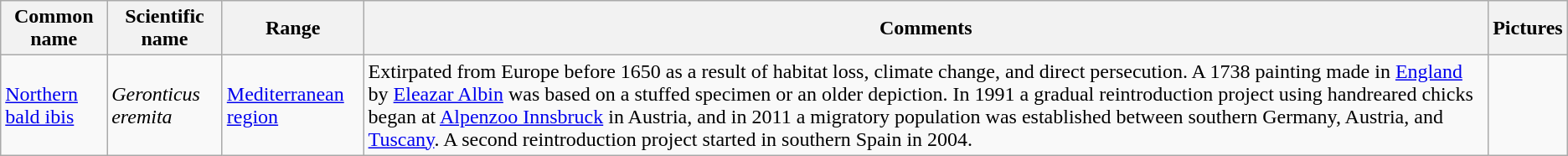<table class="wikitable">
<tr>
<th>Common name</th>
<th>Scientific name</th>
<th>Range</th>
<th class="unsortable">Comments</th>
<th class="unsortable">Pictures</th>
</tr>
<tr>
<td><a href='#'>Northern bald ibis</a></td>
<td><em>Geronticus eremita</em></td>
<td><a href='#'>Mediterranean region</a></td>
<td>Extirpated from Europe before 1650 as a result of habitat loss, climate change, and direct persecution. A 1738 painting made in <a href='#'>England</a> by <a href='#'>Eleazar Albin</a> was based on a stuffed specimen or an older depiction. In 1991 a gradual reintroduction project using handreared chicks began at <a href='#'>Alpenzoo Innsbruck</a> in Austria, and in 2011 a migratory population was established between southern Germany, Austria, and <a href='#'>Tuscany</a>. A second reintroduction project started in southern Spain in 2004.</td>
<td></td>
</tr>
</table>
